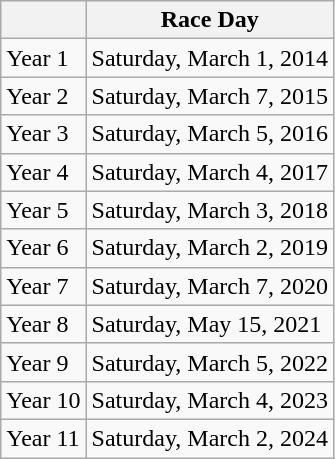<table class="wikitable">
<tr>
<th></th>
<th>Race Day</th>
</tr>
<tr>
<td>Year 1</td>
<td>Saturday, March 1, 2014</td>
</tr>
<tr>
<td>Year 2</td>
<td>Saturday, March 7, 2015</td>
</tr>
<tr>
<td>Year 3</td>
<td>Saturday, March 5, 2016</td>
</tr>
<tr>
<td>Year 4</td>
<td>Saturday, March 4, 2017</td>
</tr>
<tr>
<td>Year 5</td>
<td>Saturday, March 3, 2018</td>
</tr>
<tr>
<td>Year 6</td>
<td>Saturday, March 2, 2019</td>
</tr>
<tr>
<td>Year 7</td>
<td>Saturday, March 7, 2020</td>
</tr>
<tr>
<td>Year 8</td>
<td>Saturday, May 15, 2021</td>
</tr>
<tr>
<td>Year 9</td>
<td>Saturday, March 5, 2022</td>
</tr>
<tr>
<td>Year 10</td>
<td>Saturday, March 4, 2023</td>
</tr>
<tr>
<td>Year 11</td>
<td>Saturday, March 2, 2024</td>
</tr>
</table>
